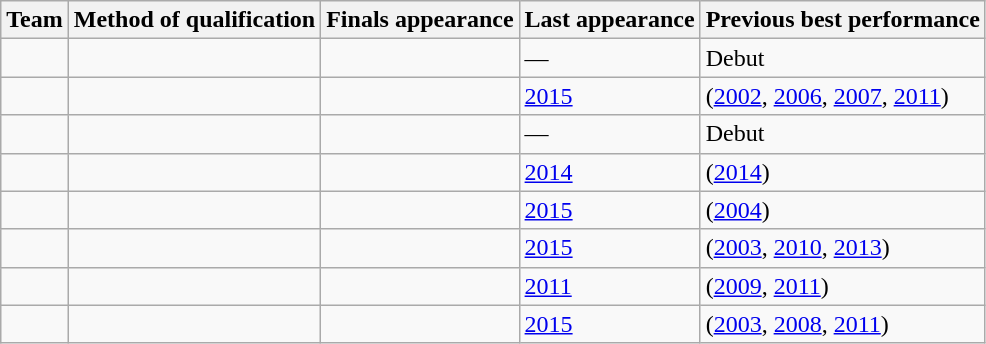<table class="wikitable sortable">
<tr>
<th>Team</th>
<th>Method of qualification</th>
<th>Finals appearance</th>
<th>Last appearance</th>
<th>Previous best performance</th>
</tr>
<tr>
<td></td>
<td></td>
<td></td>
<td>—</td>
<td>Debut</td>
</tr>
<tr>
<td></td>
<td></td>
<td></td>
<td><a href='#'>2015</a></td>
<td> (<a href='#'>2002</a>, <a href='#'>2006</a>, <a href='#'>2007</a>, <a href='#'>2011</a>)</td>
</tr>
<tr>
<td></td>
<td></td>
<td></td>
<td>—</td>
<td>Debut</td>
</tr>
<tr>
<td></td>
<td></td>
<td></td>
<td><a href='#'>2014</a></td>
<td> (<a href='#'>2014</a>)</td>
</tr>
<tr>
<td></td>
<td></td>
<td></td>
<td><a href='#'>2015</a></td>
<td> (<a href='#'>2004</a>)</td>
</tr>
<tr>
<td></td>
<td></td>
<td></td>
<td><a href='#'>2015</a></td>
<td> (<a href='#'>2003</a>, <a href='#'>2010</a>, <a href='#'>2013</a>)</td>
</tr>
<tr>
<td></td>
<td></td>
<td></td>
<td><a href='#'>2011</a></td>
<td> (<a href='#'>2009</a>, <a href='#'>2011</a>)</td>
</tr>
<tr>
<td></td>
<td></td>
<td></td>
<td><a href='#'>2015</a></td>
<td> (<a href='#'>2003</a>, <a href='#'>2008</a>, <a href='#'>2011</a>)</td>
</tr>
</table>
